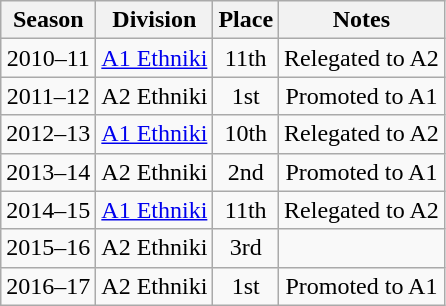<table class="wikitable" style="text-align:center">
<tr>
<th>Season</th>
<th>Division</th>
<th>Place</th>
<th>Notes</th>
</tr>
<tr>
<td>2010–11</td>
<td><a href='#'>A1 Ethniki</a></td>
<td>11th</td>
<td>Relegated to A2</td>
</tr>
<tr>
<td>2011–12</td>
<td>A2 Ethniki</td>
<td>1st</td>
<td>Promoted to A1</td>
</tr>
<tr>
<td>2012–13</td>
<td><a href='#'>A1 Ethniki</a></td>
<td>10th</td>
<td>Relegated to A2</td>
</tr>
<tr>
<td>2013–14</td>
<td>A2 Ethniki</td>
<td>2nd</td>
<td>Promoted to A1</td>
</tr>
<tr>
<td>2014–15</td>
<td><a href='#'>A1 Ethniki</a></td>
<td>11th</td>
<td>Relegated to A2</td>
</tr>
<tr>
<td>2015–16</td>
<td>A2 Ethniki</td>
<td>3rd</td>
<td></td>
</tr>
<tr>
<td>2016–17</td>
<td>A2 Ethniki</td>
<td>1st</td>
<td>Promoted to A1</td>
</tr>
</table>
